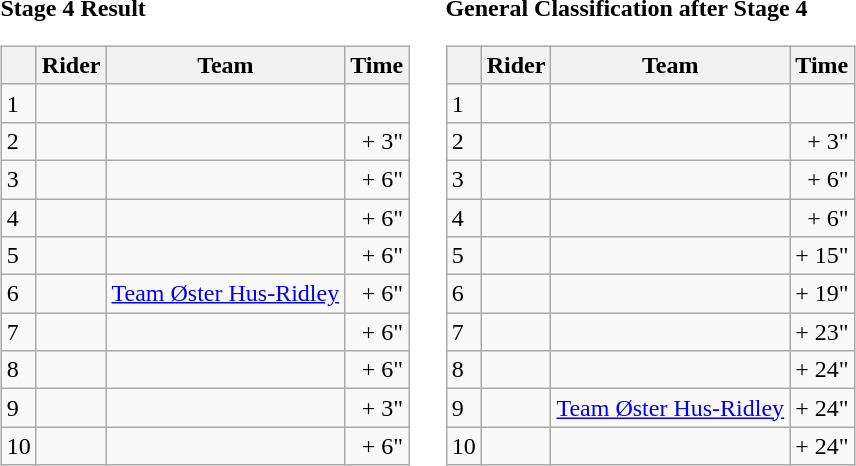<table>
<tr>
<td><strong>Stage 4 Result</strong><br><table class="wikitable">
<tr>
<th></th>
<th>Rider</th>
<th>Team</th>
<th>Time</th>
</tr>
<tr>
<td>1</td>
<td></td>
<td></td>
<td align="right"></td>
</tr>
<tr>
<td>2</td>
<td></td>
<td></td>
<td align="right">+ 3"</td>
</tr>
<tr>
<td>3</td>
<td></td>
<td></td>
<td align="right">+ 6"</td>
</tr>
<tr>
<td>4</td>
<td></td>
<td></td>
<td align="right">+ 6"</td>
</tr>
<tr>
<td>5</td>
<td></td>
<td></td>
<td align="right">+ 6"</td>
</tr>
<tr>
<td>6</td>
<td></td>
<td><a href='#'>Team Øster Hus-Ridley</a></td>
<td align="right">+ 6"</td>
</tr>
<tr>
<td>7</td>
<td></td>
<td></td>
<td align="right">+ 6"</td>
</tr>
<tr>
<td>8</td>
<td> </td>
<td></td>
<td align="right">+ 6"</td>
</tr>
<tr>
<td>9</td>
<td></td>
<td></td>
<td align="right">+ 3"</td>
</tr>
<tr>
<td>10</td>
<td></td>
<td></td>
<td align="right">+ 6"</td>
</tr>
</table>
</td>
<td></td>
<td><strong>General Classification after Stage 4</strong><br><table class="wikitable">
<tr>
<th></th>
<th>Rider</th>
<th>Team</th>
<th>Time</th>
</tr>
<tr>
<td>1</td>
<td> </td>
<td></td>
<td align="right"></td>
</tr>
<tr>
<td>2</td>
<td></td>
<td></td>
<td align="right">+ 3"</td>
</tr>
<tr>
<td>3</td>
<td></td>
<td></td>
<td align="right">+ 6"</td>
</tr>
<tr>
<td>4</td>
<td></td>
<td></td>
<td align="right">+ 6"</td>
</tr>
<tr>
<td>5</td>
<td> </td>
<td></td>
<td align="right">+ 15"</td>
</tr>
<tr>
<td>6</td>
<td></td>
<td></td>
<td align="right">+ 19"</td>
</tr>
<tr>
<td>7</td>
<td></td>
<td></td>
<td align="right">+ 23"</td>
</tr>
<tr>
<td>8</td>
<td></td>
<td></td>
<td align="right">+ 24"</td>
</tr>
<tr>
<td>9</td>
<td></td>
<td><a href='#'>Team Øster Hus-Ridley</a></td>
<td align="right">+ 24"</td>
</tr>
<tr>
<td>10</td>
<td></td>
<td></td>
<td align="right">+ 24"</td>
</tr>
</table>
</td>
</tr>
</table>
